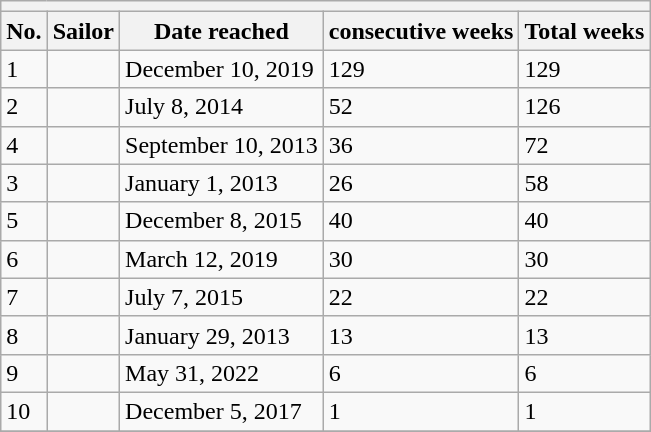<table class="sortable wikitable">
<tr>
<th colspan="5"></th>
</tr>
<tr>
<th>No.</th>
<th>Sailor</th>
<th>Date reached</th>
<th>consecutive weeks</th>
<th>Total weeks</th>
</tr>
<tr>
<td>1</td>
<td></td>
<td>December 10, 2019</td>
<td>129</td>
<td>129</td>
</tr>
<tr>
<td>2</td>
<td></td>
<td>July 8, 2014</td>
<td>52</td>
<td>126</td>
</tr>
<tr>
<td>4</td>
<td></td>
<td>September 10, 2013</td>
<td>36</td>
<td>72</td>
</tr>
<tr>
<td>3</td>
<td></td>
<td>January 1, 2013</td>
<td>26</td>
<td>58</td>
</tr>
<tr>
<td>5</td>
<td></td>
<td>December 8, 2015</td>
<td>40</td>
<td>40</td>
</tr>
<tr>
<td>6</td>
<td></td>
<td>March 12, 2019</td>
<td>30</td>
<td>30</td>
</tr>
<tr>
<td>7</td>
<td></td>
<td>July 7, 2015</td>
<td>22</td>
<td>22</td>
</tr>
<tr>
<td>8</td>
<td></td>
<td>January 29, 2013</td>
<td>13</td>
<td>13</td>
</tr>
<tr>
<td>9</td>
<td></td>
<td>May 31, 2022</td>
<td>6</td>
<td>6</td>
</tr>
<tr>
<td>10</td>
<td></td>
<td>December 5, 2017</td>
<td>1</td>
<td>1</td>
</tr>
<tr>
</tr>
</table>
